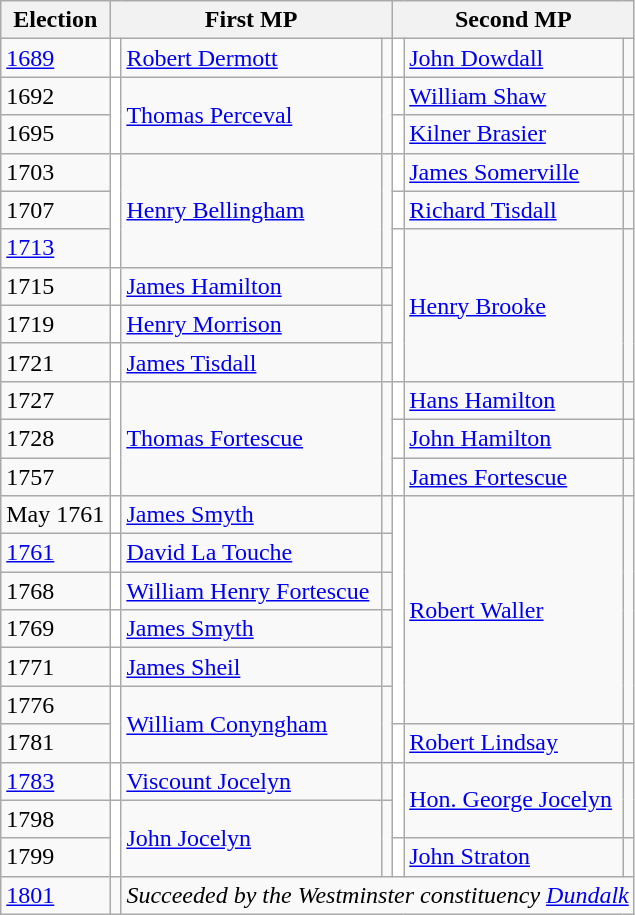<table class="wikitable">
<tr>
<th>Election</th>
<th colspan=3>First MP</th>
<th colspan=3>Second MP</th>
</tr>
<tr>
<td><a href='#'>1689</a></td>
<td style="background-color: white"></td>
<td><a href='#'>Robert Dermott</a></td>
<td></td>
<td style="background-color: white"></td>
<td><a href='#'>John Dowdall</a></td>
<td></td>
</tr>
<tr>
<td>1692</td>
<td rowspan="2" style="background-color: white"></td>
<td rowspan="2"><a href='#'>Thomas Perceval</a></td>
<td rowspan="2"></td>
<td style="background-color: white"></td>
<td><a href='#'>William Shaw</a></td>
<td></td>
</tr>
<tr>
<td>1695</td>
<td style="background-color: white"></td>
<td><a href='#'>Kilner Brasier</a></td>
<td></td>
</tr>
<tr>
<td>1703</td>
<td rowspan="3" style="background-color: white"></td>
<td rowspan="3"><a href='#'>Henry Bellingham</a></td>
<td rowspan="3"></td>
<td style="background-color: white"></td>
<td><a href='#'>James Somerville</a></td>
<td></td>
</tr>
<tr>
<td>1707</td>
<td style="background-color: white"></td>
<td><a href='#'>Richard Tisdall</a></td>
<td></td>
</tr>
<tr>
<td><a href='#'>1713</a></td>
<td rowspan="4" style="background-color: white"></td>
<td rowspan="4"><a href='#'>Henry Brooke</a></td>
<td rowspan="4"></td>
</tr>
<tr>
<td>1715</td>
<td style="background-color: white"></td>
<td><a href='#'>James Hamilton</a></td>
<td></td>
</tr>
<tr>
<td>1719</td>
<td style="background-color: white"></td>
<td><a href='#'>Henry Morrison</a></td>
<td></td>
</tr>
<tr>
<td>1721</td>
<td style="background-color: white"></td>
<td><a href='#'>James Tisdall</a></td>
<td></td>
</tr>
<tr>
<td>1727</td>
<td rowspan="3" style="background-color: white"></td>
<td rowspan="3"><a href='#'>Thomas Fortescue</a></td>
<td rowspan="3"></td>
<td style="background-color: white"></td>
<td><a href='#'>Hans Hamilton</a></td>
<td></td>
</tr>
<tr>
<td>1728</td>
<td style="background-color: white"></td>
<td><a href='#'>John Hamilton</a></td>
<td></td>
</tr>
<tr>
<td>1757</td>
<td style="background-color: white"></td>
<td><a href='#'>James Fortescue</a></td>
<td></td>
</tr>
<tr>
<td>May 1761</td>
<td style="background-color: white"></td>
<td><a href='#'>James Smyth</a></td>
<td></td>
<td rowspan="6" style="background-color: white"></td>
<td rowspan="6"><a href='#'>Robert Waller</a></td>
<td rowspan="6"></td>
</tr>
<tr>
<td><a href='#'>1761</a></td>
<td style="background-color: white"></td>
<td><a href='#'>David La Touche</a></td>
<td></td>
</tr>
<tr>
<td>1768</td>
<td style="background-color: white"></td>
<td><a href='#'>William Henry Fortescue</a></td>
<td></td>
</tr>
<tr>
<td>1769</td>
<td style="background-color: white"></td>
<td><a href='#'>James Smyth</a></td>
<td></td>
</tr>
<tr>
<td>1771</td>
<td style="background-color: white"></td>
<td><a href='#'>James Sheil</a></td>
<td></td>
</tr>
<tr>
<td>1776</td>
<td rowspan="2" style="background-color: white"></td>
<td rowspan="2"><a href='#'>William Conyngham</a></td>
<td rowspan="2"></td>
</tr>
<tr>
<td>1781</td>
<td style="background-color: white"></td>
<td><a href='#'>Robert Lindsay</a></td>
<td></td>
</tr>
<tr>
<td><a href='#'>1783</a></td>
<td style="background-color: white"></td>
<td><a href='#'>Viscount Jocelyn</a></td>
<td></td>
<td rowspan="2" style="background-color: white"></td>
<td rowspan="2"><a href='#'>Hon. George Jocelyn</a></td>
<td rowspan="2"></td>
</tr>
<tr>
<td>1798</td>
<td rowspan="2" style="background-color: white"></td>
<td rowspan="2"><a href='#'>John Jocelyn</a></td>
<td rowspan="2"></td>
</tr>
<tr>
<td>1799</td>
<td style="background-color: white"></td>
<td><a href='#'>John Straton</a></td>
<td></td>
</tr>
<tr>
<td><a href='#'>1801</a></td>
<td></td>
<td colspan="5"><em>Succeeded by the Westminster constituency <a href='#'>Dundalk</a></em></td>
</tr>
</table>
